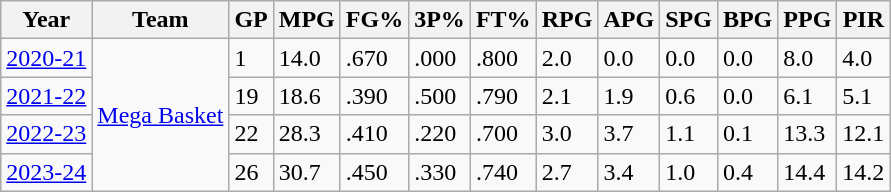<table class="wikitable sortable">
<tr>
<th>Year</th>
<th>Team</th>
<th><abbr>GP</abbr></th>
<th><abbr>MPG</abbr></th>
<th><abbr>FG%</abbr></th>
<th><abbr>3P%</abbr></th>
<th><abbr>FT%</abbr></th>
<th><abbr>RPG</abbr></th>
<th><abbr>APG</abbr></th>
<th><abbr>SPG</abbr></th>
<th><abbr>BPG</abbr></th>
<th><abbr>PPG</abbr></th>
<th><abbr>PIR</abbr></th>
</tr>
<tr>
<td><a href='#'>2020-21</a></td>
<td rowspan="4"><a href='#'>Mega Basket</a></td>
<td>1</td>
<td>14.0</td>
<td>.670</td>
<td>.000</td>
<td>.800</td>
<td>2.0</td>
<td>0.0</td>
<td>0.0</td>
<td>0.0</td>
<td>8.0</td>
<td>4.0</td>
</tr>
<tr>
<td><a href='#'>2021-22</a></td>
<td>19</td>
<td>18.6</td>
<td>.390</td>
<td>.500</td>
<td>.790</td>
<td>2.1</td>
<td>1.9</td>
<td>0.6</td>
<td>0.0</td>
<td>6.1</td>
<td>5.1</td>
</tr>
<tr>
<td><a href='#'>2022-23</a></td>
<td>22</td>
<td>28.3</td>
<td>.410</td>
<td>.220</td>
<td>.700</td>
<td>3.0</td>
<td>3.7</td>
<td>1.1</td>
<td>0.1</td>
<td>13.3</td>
<td>12.1</td>
</tr>
<tr>
<td><a href='#'>2023-24</a></td>
<td>26</td>
<td>30.7</td>
<td>.450</td>
<td>.330</td>
<td>.740</td>
<td>2.7</td>
<td>3.4</td>
<td>1.0</td>
<td>0.4</td>
<td>14.4</td>
<td>14.2</td>
</tr>
</table>
